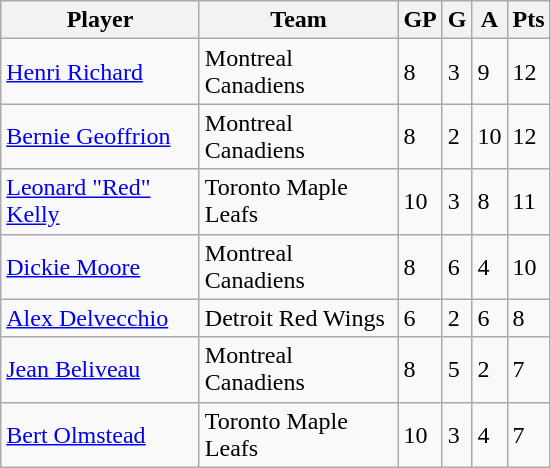<table class="wikitable">
<tr>
<th bgcolor="#DDDDFF" width="125">Player</th>
<th bgcolor="#DDDDFF" width="125">Team</th>
<th bgcolor="#DDDDFF" width="5">GP</th>
<th bgcolor="#DDDDFF" width="5">G</th>
<th bgcolor="#DDDDFF" width="5">A</th>
<th bgcolor="#DDDDFF" width="5">Pts</th>
</tr>
<tr>
<td><a href='#'>Henri Richard</a></td>
<td>Montreal Canadiens</td>
<td>8</td>
<td>3</td>
<td>9</td>
<td>12</td>
</tr>
<tr>
<td><a href='#'>Bernie Geoffrion</a></td>
<td>Montreal Canadiens</td>
<td>8</td>
<td>2</td>
<td>10</td>
<td>12</td>
</tr>
<tr>
<td><a href='#'>Leonard "Red" Kelly</a></td>
<td>Toronto Maple Leafs</td>
<td>10</td>
<td>3</td>
<td>8</td>
<td>11</td>
</tr>
<tr>
<td><a href='#'>Dickie Moore</a></td>
<td>Montreal Canadiens</td>
<td>8</td>
<td>6</td>
<td>4</td>
<td>10</td>
</tr>
<tr>
<td><a href='#'>Alex Delvecchio</a></td>
<td>Detroit Red Wings</td>
<td>6</td>
<td>2</td>
<td>6</td>
<td>8</td>
</tr>
<tr>
<td><a href='#'>Jean Beliveau</a></td>
<td>Montreal Canadiens</td>
<td>8</td>
<td>5</td>
<td>2</td>
<td>7</td>
</tr>
<tr>
<td><a href='#'>Bert Olmstead</a></td>
<td>Toronto Maple Leafs</td>
<td>10</td>
<td>3</td>
<td>4</td>
<td>7</td>
</tr>
</table>
